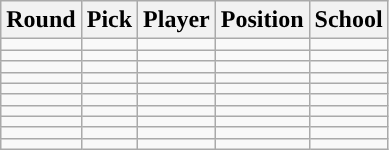<table class="wikitable" style="text-align:center">
<tr>
<th scope="col">Round</th>
<th scope="col">Pick</th>
<th scope="col">Player</th>
<th scope="col">Position</th>
<th scope="col">School</th>
</tr>
<tr>
<td></td>
<td></td>
<td></td>
<td></td>
<td></td>
</tr>
<tr>
<td></td>
<td></td>
<td></td>
<td></td>
<td></td>
</tr>
<tr>
<td></td>
<td></td>
<td></td>
<td></td>
<td></td>
</tr>
<tr>
<td></td>
<td></td>
<td></td>
<td></td>
<td></td>
</tr>
<tr>
<td></td>
<td></td>
<td></td>
<td></td>
<td></td>
</tr>
<tr>
<td></td>
<td></td>
<td></td>
<td></td>
<td></td>
</tr>
<tr>
<td></td>
<td></td>
<td></td>
<td></td>
<td></td>
</tr>
<tr>
<td></td>
<td></td>
<td></td>
<td></td>
<td></td>
</tr>
<tr>
<td></td>
<td></td>
<td></td>
<td></td>
<td></td>
</tr>
<tr>
<td></td>
<td></td>
<td></td>
<td></td>
<td></td>
</tr>
</table>
